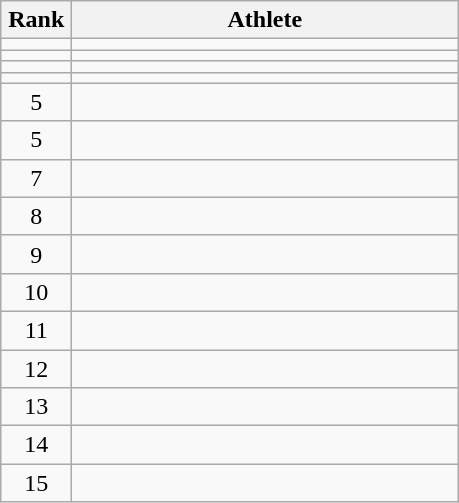<table class="wikitable" style="text-align: center;">
<tr>
<th width=40>Rank</th>
<th width=250>Athlete</th>
</tr>
<tr>
<td></td>
<td align="left"></td>
</tr>
<tr>
<td></td>
<td align="left"></td>
</tr>
<tr>
<td></td>
<td align="left"></td>
</tr>
<tr>
<td></td>
<td align="left"></td>
</tr>
<tr>
<td>5</td>
<td align="left"></td>
</tr>
<tr>
<td>5</td>
<td align="left"></td>
</tr>
<tr>
<td>7</td>
<td align="left"></td>
</tr>
<tr>
<td>8</td>
<td align="left"></td>
</tr>
<tr>
<td>9</td>
<td align="left"></td>
</tr>
<tr>
<td>10</td>
<td align="left"></td>
</tr>
<tr>
<td>11</td>
<td align="left"></td>
</tr>
<tr>
<td>12</td>
<td align="left"></td>
</tr>
<tr>
<td>13</td>
<td align="left"></td>
</tr>
<tr>
<td>14</td>
<td align="left"></td>
</tr>
<tr>
<td>15</td>
<td align="left"></td>
</tr>
</table>
